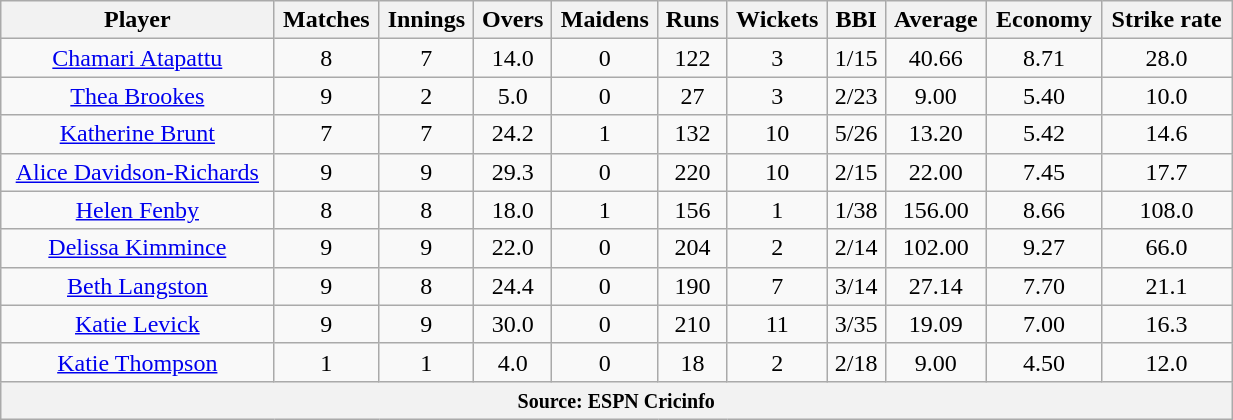<table class="wikitable" style="text-align:center; width:65%;">
<tr>
<th>Player</th>
<th>Matches</th>
<th>Innings</th>
<th>Overs</th>
<th>Maidens</th>
<th>Runs</th>
<th>Wickets</th>
<th>BBI</th>
<th>Average</th>
<th>Economy</th>
<th>Strike rate</th>
</tr>
<tr>
<td><a href='#'>Chamari Atapattu</a></td>
<td>8</td>
<td>7</td>
<td>14.0</td>
<td>0</td>
<td>122</td>
<td>3</td>
<td>1/15</td>
<td>40.66</td>
<td>8.71</td>
<td>28.0</td>
</tr>
<tr>
<td><a href='#'>Thea Brookes</a></td>
<td>9</td>
<td>2</td>
<td>5.0</td>
<td>0</td>
<td>27</td>
<td>3</td>
<td>2/23</td>
<td>9.00</td>
<td>5.40</td>
<td>10.0</td>
</tr>
<tr>
<td><a href='#'>Katherine Brunt</a></td>
<td>7</td>
<td>7</td>
<td>24.2</td>
<td>1</td>
<td>132</td>
<td>10</td>
<td>5/26</td>
<td>13.20</td>
<td>5.42</td>
<td>14.6</td>
</tr>
<tr>
<td><a href='#'>Alice Davidson-Richards</a></td>
<td>9</td>
<td>9</td>
<td>29.3</td>
<td>0</td>
<td>220</td>
<td>10</td>
<td>2/15</td>
<td>22.00</td>
<td>7.45</td>
<td>17.7</td>
</tr>
<tr>
<td><a href='#'>Helen Fenby</a></td>
<td>8</td>
<td>8</td>
<td>18.0</td>
<td>1</td>
<td>156</td>
<td>1</td>
<td>1/38</td>
<td>156.00</td>
<td>8.66</td>
<td>108.0</td>
</tr>
<tr>
<td><a href='#'>Delissa Kimmince</a></td>
<td>9</td>
<td>9</td>
<td>22.0</td>
<td>0</td>
<td>204</td>
<td>2</td>
<td>2/14</td>
<td>102.00</td>
<td>9.27</td>
<td>66.0</td>
</tr>
<tr>
<td><a href='#'>Beth Langston</a></td>
<td>9</td>
<td>8</td>
<td>24.4</td>
<td>0</td>
<td>190</td>
<td>7</td>
<td>3/14</td>
<td>27.14</td>
<td>7.70</td>
<td>21.1</td>
</tr>
<tr>
<td><a href='#'>Katie Levick</a></td>
<td>9</td>
<td>9</td>
<td>30.0</td>
<td>0</td>
<td>210</td>
<td>11</td>
<td>3/35</td>
<td>19.09</td>
<td>7.00</td>
<td>16.3</td>
</tr>
<tr>
<td><a href='#'>Katie Thompson</a></td>
<td>1</td>
<td>1</td>
<td>4.0</td>
<td>0</td>
<td>18</td>
<td>2</td>
<td>2/18</td>
<td>9.00</td>
<td>4.50</td>
<td>12.0</td>
</tr>
<tr>
<th colspan="13"><small>Source: ESPN Cricinfo </small></th>
</tr>
</table>
